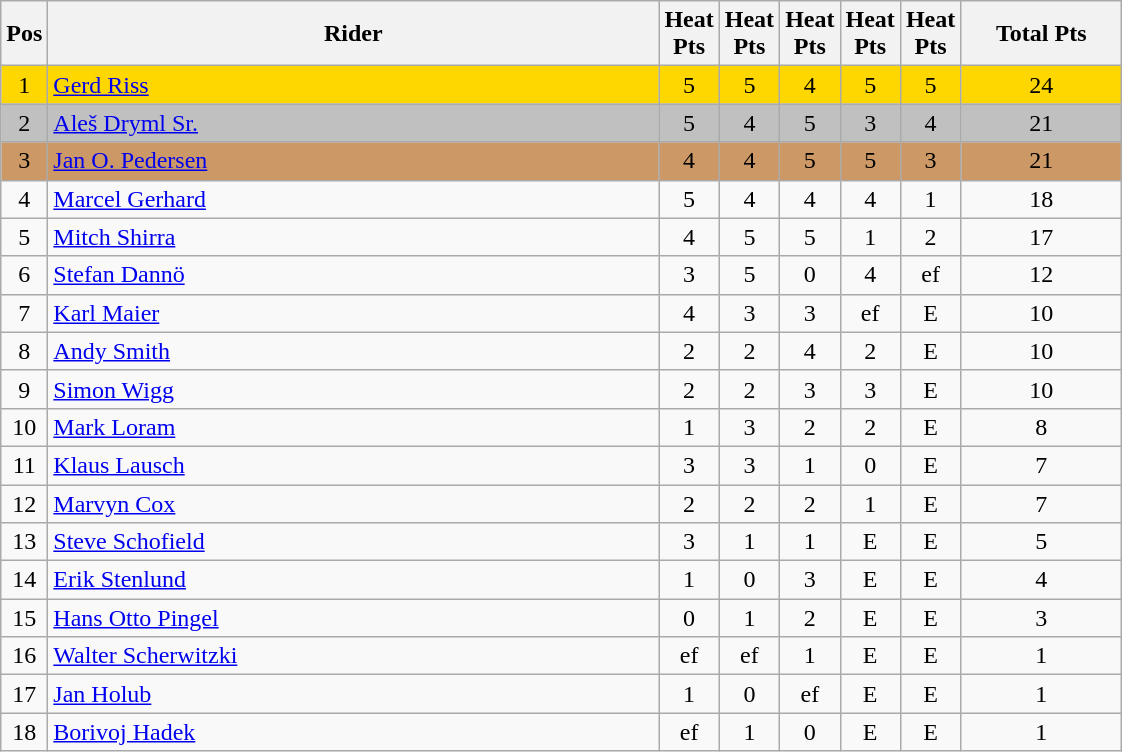<table class="wikitable" style="font-size: 100%">
<tr>
<th width=20>Pos</th>
<th width=400>Rider</th>
<th width=20>Heat Pts</th>
<th width=20>Heat Pts</th>
<th width=20>Heat Pts</th>
<th width=20>Heat Pts</th>
<th width=20>Heat Pts</th>
<th width=100>Total Pts</th>
</tr>
<tr align=center style="background-color: gold;">
<td>1</td>
<td align="left"> <a href='#'>Gerd Riss</a></td>
<td>5</td>
<td>5</td>
<td>4</td>
<td>5</td>
<td>5</td>
<td>24</td>
</tr>
<tr align=center style="background-color: silver;">
<td>2</td>
<td align="left"> <a href='#'>Aleš Dryml Sr.</a></td>
<td>5</td>
<td>4</td>
<td>5</td>
<td>3</td>
<td>4</td>
<td>21</td>
</tr>
<tr align=center style="background-color: #cc9966;">
<td>3</td>
<td align="left"> <a href='#'>Jan O. Pedersen</a></td>
<td>4</td>
<td>4</td>
<td>5</td>
<td>5</td>
<td>3</td>
<td>21</td>
</tr>
<tr align=center>
<td>4</td>
<td align="left"> <a href='#'>Marcel Gerhard</a></td>
<td>5</td>
<td>4</td>
<td>4</td>
<td>4</td>
<td>1</td>
<td>18</td>
</tr>
<tr align=center>
<td>5</td>
<td align="left"> <a href='#'>Mitch Shirra</a></td>
<td>4</td>
<td>5</td>
<td>5</td>
<td>1</td>
<td>2</td>
<td>17</td>
</tr>
<tr align=center>
<td>6</td>
<td align="left"> <a href='#'>Stefan Dannö</a></td>
<td>3</td>
<td>5</td>
<td>0</td>
<td>4</td>
<td>ef</td>
<td>12</td>
</tr>
<tr align=center>
<td>7</td>
<td align="left"> <a href='#'>Karl Maier</a></td>
<td>4</td>
<td>3</td>
<td>3</td>
<td>ef</td>
<td>E</td>
<td>10</td>
</tr>
<tr align=center>
<td>8</td>
<td align="left"> <a href='#'>Andy Smith</a></td>
<td>2</td>
<td>2</td>
<td>4</td>
<td>2</td>
<td>E</td>
<td>10</td>
</tr>
<tr align=center>
<td>9</td>
<td align="left"> <a href='#'>Simon Wigg</a></td>
<td>2</td>
<td>2</td>
<td>3</td>
<td>3</td>
<td>E</td>
<td>10</td>
</tr>
<tr align=center>
<td>10</td>
<td align="left"> <a href='#'>Mark Loram</a></td>
<td>1</td>
<td>3</td>
<td>2</td>
<td>2</td>
<td>E</td>
<td>8</td>
</tr>
<tr align=center>
<td>11</td>
<td align="left"> <a href='#'>Klaus Lausch</a></td>
<td>3</td>
<td>3</td>
<td>1</td>
<td>0</td>
<td>E</td>
<td>7</td>
</tr>
<tr align=center>
<td>12</td>
<td align="left"> <a href='#'>Marvyn Cox</a></td>
<td>2</td>
<td>2</td>
<td>2</td>
<td>1</td>
<td>E</td>
<td>7</td>
</tr>
<tr align=center>
<td>13</td>
<td align="left"> <a href='#'>Steve Schofield</a></td>
<td>3</td>
<td>1</td>
<td>1</td>
<td>E</td>
<td>E</td>
<td>5</td>
</tr>
<tr align=center>
<td>14</td>
<td align="left"> <a href='#'>Erik Stenlund</a></td>
<td>1</td>
<td>0</td>
<td>3</td>
<td>E</td>
<td>E</td>
<td>4</td>
</tr>
<tr align=center>
<td>15</td>
<td align="left"> <a href='#'>Hans Otto Pingel</a></td>
<td>0</td>
<td>1</td>
<td>2</td>
<td>E</td>
<td>E</td>
<td>3</td>
</tr>
<tr align=center>
<td>16</td>
<td align="left"> <a href='#'>Walter Scherwitzki</a></td>
<td>ef</td>
<td>ef</td>
<td>1</td>
<td>E</td>
<td>E</td>
<td>1</td>
</tr>
<tr align=center>
<td>17</td>
<td align="left"> <a href='#'>Jan Holub</a></td>
<td>1</td>
<td>0</td>
<td>ef</td>
<td>E</td>
<td>E</td>
<td>1</td>
</tr>
<tr align=center>
<td>18</td>
<td align="left"> <a href='#'>Borivoj Hadek</a></td>
<td>ef</td>
<td>1</td>
<td>0</td>
<td>E</td>
<td>E</td>
<td>1</td>
</tr>
</table>
